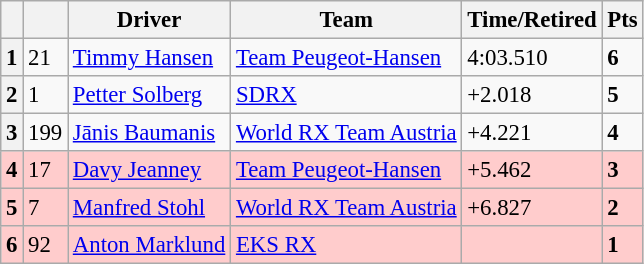<table class=wikitable style="font-size:95%">
<tr>
<th></th>
<th></th>
<th>Driver</th>
<th>Team</th>
<th>Time/Retired</th>
<th>Pts</th>
</tr>
<tr>
<th>1</th>
<td>21</td>
<td> <a href='#'>Timmy Hansen</a></td>
<td><a href='#'>Team Peugeot-Hansen</a></td>
<td>4:03.510</td>
<td><strong>6</strong></td>
</tr>
<tr>
<th>2</th>
<td>1</td>
<td> <a href='#'>Petter Solberg</a></td>
<td><a href='#'>SDRX</a></td>
<td>+2.018</td>
<td><strong>5</strong></td>
</tr>
<tr>
<th>3</th>
<td>199</td>
<td> <a href='#'>Jānis Baumanis</a></td>
<td><a href='#'>World RX Team Austria</a></td>
<td>+4.221</td>
<td><strong>4</strong></td>
</tr>
<tr>
<th style="background:#ffcccc;">4</th>
<td style="background:#ffcccc;">17</td>
<td style="background:#ffcccc;"> <a href='#'>Davy Jeanney</a></td>
<td style="background:#ffcccc;"><a href='#'>Team Peugeot-Hansen</a></td>
<td style="background:#ffcccc;">+5.462</td>
<td style="background:#ffcccc;"><strong>3</strong></td>
</tr>
<tr>
<th style="background:#ffcccc;">5</th>
<td style="background:#ffcccc;">7</td>
<td style="background:#ffcccc;"> <a href='#'>Manfred Stohl</a></td>
<td style="background:#ffcccc;"><a href='#'>World RX Team Austria</a></td>
<td style="background:#ffcccc;">+6.827</td>
<td style="background:#ffcccc;"><strong>2</strong></td>
</tr>
<tr>
<th style="background:#ffcccc;">6</th>
<td style="background:#ffcccc;">92</td>
<td style="background:#ffcccc;"> <a href='#'>Anton Marklund</a></td>
<td style="background:#ffcccc;"><a href='#'>EKS RX</a></td>
<td style="background:#ffcccc;"></td>
<td style="background:#ffcccc;"><strong>1</strong></td>
</tr>
</table>
